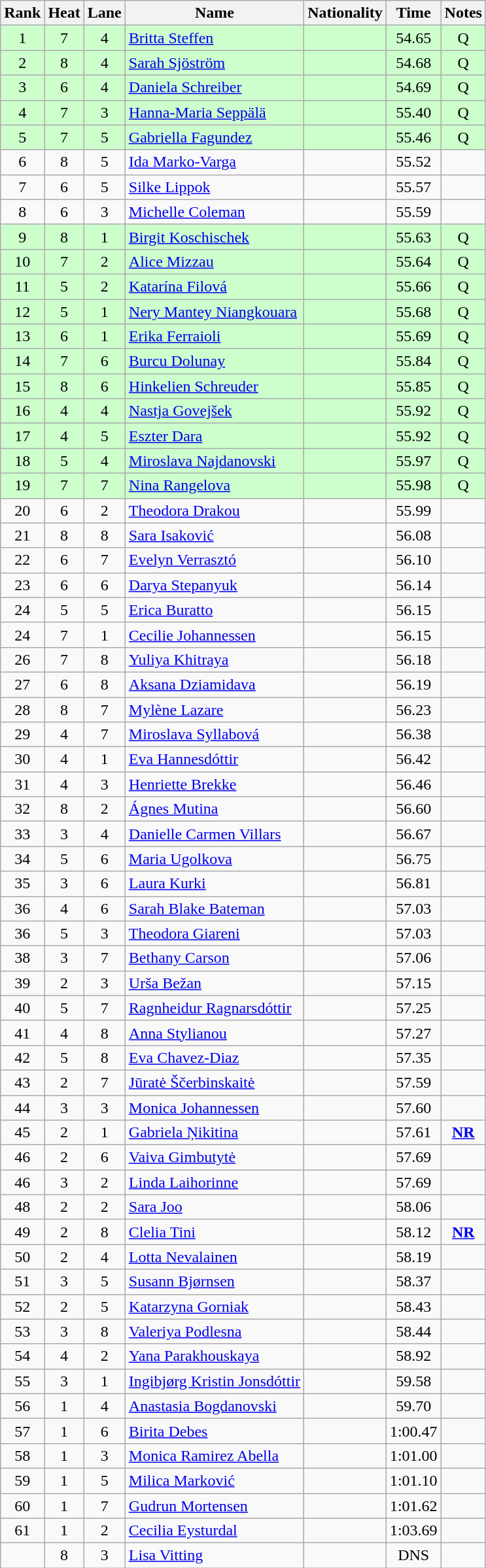<table class="wikitable sortable" style="text-align:center">
<tr>
<th>Rank</th>
<th>Heat</th>
<th>Lane</th>
<th>Name</th>
<th>Nationality</th>
<th>Time</th>
<th>Notes</th>
</tr>
<tr bgcolor=ccffcc>
<td>1</td>
<td>7</td>
<td>4</td>
<td align=left><a href='#'>Britta Steffen</a></td>
<td align=left></td>
<td>54.65</td>
<td>Q</td>
</tr>
<tr bgcolor=ccffcc>
<td>2</td>
<td>8</td>
<td>4</td>
<td align=left><a href='#'>Sarah Sjöström</a></td>
<td align=left></td>
<td>54.68</td>
<td>Q</td>
</tr>
<tr bgcolor=ccffcc>
<td>3</td>
<td>6</td>
<td>4</td>
<td align=left><a href='#'>Daniela Schreiber</a></td>
<td align=left></td>
<td>54.69</td>
<td>Q</td>
</tr>
<tr bgcolor=ccffcc>
<td>4</td>
<td>7</td>
<td>3</td>
<td align=left><a href='#'>Hanna-Maria Seppälä</a></td>
<td align=left></td>
<td>55.40</td>
<td>Q</td>
</tr>
<tr bgcolor=ccffcc>
<td>5</td>
<td>7</td>
<td>5</td>
<td align=left><a href='#'>Gabriella Fagundez</a></td>
<td align=left></td>
<td>55.46</td>
<td>Q</td>
</tr>
<tr>
<td>6</td>
<td>8</td>
<td>5</td>
<td align=left><a href='#'>Ida Marko-Varga</a></td>
<td align=left></td>
<td>55.52</td>
<td></td>
</tr>
<tr>
<td>7</td>
<td>6</td>
<td>5</td>
<td align=left><a href='#'>Silke Lippok</a></td>
<td align=left></td>
<td>55.57</td>
<td></td>
</tr>
<tr>
<td>8</td>
<td>6</td>
<td>3</td>
<td align=left><a href='#'>Michelle Coleman</a></td>
<td align=left></td>
<td>55.59</td>
<td></td>
</tr>
<tr bgcolor=ccffcc>
<td>9</td>
<td>8</td>
<td>1</td>
<td align=left><a href='#'>Birgit Koschischek</a></td>
<td align=left></td>
<td>55.63</td>
<td>Q</td>
</tr>
<tr bgcolor=ccffcc>
<td>10</td>
<td>7</td>
<td>2</td>
<td align=left><a href='#'>Alice Mizzau</a></td>
<td align=left></td>
<td>55.64</td>
<td>Q</td>
</tr>
<tr bgcolor=ccffcc>
<td>11</td>
<td>5</td>
<td>2</td>
<td align=left><a href='#'>Katarína Filová</a></td>
<td align=left></td>
<td>55.66</td>
<td>Q</td>
</tr>
<tr bgcolor=ccffcc>
<td>12</td>
<td>5</td>
<td>1</td>
<td align=left><a href='#'>Nery Mantey Niangkouara</a></td>
<td align=left></td>
<td>55.68</td>
<td>Q</td>
</tr>
<tr bgcolor=ccffcc>
<td>13</td>
<td>6</td>
<td>1</td>
<td align=left><a href='#'>Erika Ferraioli</a></td>
<td align=left></td>
<td>55.69</td>
<td>Q</td>
</tr>
<tr bgcolor=ccffcc>
<td>14</td>
<td>7</td>
<td>6</td>
<td align=left><a href='#'>Burcu Dolunay</a></td>
<td align=left></td>
<td>55.84</td>
<td>Q</td>
</tr>
<tr bgcolor=ccffcc>
<td>15</td>
<td>8</td>
<td>6</td>
<td align=left><a href='#'>Hinkelien Schreuder</a></td>
<td align=left></td>
<td>55.85</td>
<td>Q</td>
</tr>
<tr bgcolor=ccffcc>
<td>16</td>
<td>4</td>
<td>4</td>
<td align=left><a href='#'>Nastja Govejšek</a></td>
<td align=left></td>
<td>55.92</td>
<td>Q</td>
</tr>
<tr bgcolor=ccffcc>
<td>17</td>
<td>4</td>
<td>5</td>
<td align=left><a href='#'>Eszter Dara</a></td>
<td align=left></td>
<td>55.92</td>
<td>Q</td>
</tr>
<tr bgcolor=ccffcc>
<td>18</td>
<td>5</td>
<td>4</td>
<td align=left><a href='#'>Miroslava Najdanovski</a></td>
<td align=left></td>
<td>55.97</td>
<td>Q</td>
</tr>
<tr bgcolor=ccffcc>
<td>19</td>
<td>7</td>
<td>7</td>
<td align=left><a href='#'>Nina Rangelova</a></td>
<td align=left></td>
<td>55.98</td>
<td>Q</td>
</tr>
<tr>
<td>20</td>
<td>6</td>
<td>2</td>
<td align=left><a href='#'>Theodora Drakou</a></td>
<td align=left></td>
<td>55.99</td>
<td></td>
</tr>
<tr>
<td>21</td>
<td>8</td>
<td>8</td>
<td align=left><a href='#'>Sara Isaković</a></td>
<td align=left></td>
<td>56.08</td>
<td></td>
</tr>
<tr>
<td>22</td>
<td>6</td>
<td>7</td>
<td align=left><a href='#'>Evelyn Verrasztó</a></td>
<td align=left></td>
<td>56.10</td>
<td></td>
</tr>
<tr>
<td>23</td>
<td>6</td>
<td>6</td>
<td align=left><a href='#'>Darya Stepanyuk</a></td>
<td align=left></td>
<td>56.14</td>
<td></td>
</tr>
<tr>
<td>24</td>
<td>5</td>
<td>5</td>
<td align=left><a href='#'>Erica Buratto</a></td>
<td align=left></td>
<td>56.15</td>
<td></td>
</tr>
<tr>
<td>24</td>
<td>7</td>
<td>1</td>
<td align=left><a href='#'>Cecilie Johannessen</a></td>
<td align=left></td>
<td>56.15</td>
<td></td>
</tr>
<tr>
<td>26</td>
<td>7</td>
<td>8</td>
<td align=left><a href='#'>Yuliya Khitraya</a></td>
<td align=left></td>
<td>56.18</td>
<td></td>
</tr>
<tr>
<td>27</td>
<td>6</td>
<td>8</td>
<td align=left><a href='#'>Aksana Dziamidava</a></td>
<td align=left></td>
<td>56.19</td>
<td></td>
</tr>
<tr>
<td>28</td>
<td>8</td>
<td>7</td>
<td align=left><a href='#'>Mylène Lazare</a></td>
<td align=left></td>
<td>56.23</td>
<td></td>
</tr>
<tr>
<td>29</td>
<td>4</td>
<td>7</td>
<td align=left><a href='#'>Miroslava Syllabová</a></td>
<td align=left></td>
<td>56.38</td>
<td></td>
</tr>
<tr>
<td>30</td>
<td>4</td>
<td>1</td>
<td align=left><a href='#'>Eva Hannesdóttir</a></td>
<td align=left></td>
<td>56.42</td>
<td></td>
</tr>
<tr>
<td>31</td>
<td>4</td>
<td>3</td>
<td align=left><a href='#'>Henriette Brekke</a></td>
<td align=left></td>
<td>56.46</td>
<td></td>
</tr>
<tr>
<td>32</td>
<td>8</td>
<td>2</td>
<td align=left><a href='#'>Ágnes Mutina</a></td>
<td align=left></td>
<td>56.60</td>
<td></td>
</tr>
<tr>
<td>33</td>
<td>3</td>
<td>4</td>
<td align=left><a href='#'>Danielle Carmen Villars</a></td>
<td align=left></td>
<td>56.67</td>
<td></td>
</tr>
<tr>
<td>34</td>
<td>5</td>
<td>6</td>
<td align=left><a href='#'>Maria Ugolkova</a></td>
<td align=left></td>
<td>56.75</td>
<td></td>
</tr>
<tr>
<td>35</td>
<td>3</td>
<td>6</td>
<td align=left><a href='#'>Laura Kurki</a></td>
<td align=left></td>
<td>56.81</td>
<td></td>
</tr>
<tr>
<td>36</td>
<td>4</td>
<td>6</td>
<td align=left><a href='#'>Sarah Blake Bateman</a></td>
<td align=left></td>
<td>57.03</td>
<td></td>
</tr>
<tr>
<td>36</td>
<td>5</td>
<td>3</td>
<td align=left><a href='#'>Theodora Giareni</a></td>
<td align=left></td>
<td>57.03</td>
<td></td>
</tr>
<tr>
<td>38</td>
<td>3</td>
<td>7</td>
<td align=left><a href='#'>Bethany Carson</a></td>
<td align=left></td>
<td>57.06</td>
<td></td>
</tr>
<tr>
<td>39</td>
<td>2</td>
<td>3</td>
<td align=left><a href='#'>Urša Bežan</a></td>
<td align=left></td>
<td>57.15</td>
<td></td>
</tr>
<tr>
<td>40</td>
<td>5</td>
<td>7</td>
<td align=left><a href='#'>Ragnheidur Ragnarsdóttir</a></td>
<td align=left></td>
<td>57.25</td>
<td></td>
</tr>
<tr>
<td>41</td>
<td>4</td>
<td>8</td>
<td align=left><a href='#'>Anna Stylianou</a></td>
<td align=left></td>
<td>57.27</td>
<td></td>
</tr>
<tr>
<td>42</td>
<td>5</td>
<td>8</td>
<td align=left><a href='#'>Eva Chavez-Diaz</a></td>
<td align=left></td>
<td>57.35</td>
<td></td>
</tr>
<tr>
<td>43</td>
<td>2</td>
<td>7</td>
<td align=left><a href='#'>Jūratė Ščerbinskaitė</a></td>
<td align=left></td>
<td>57.59</td>
<td></td>
</tr>
<tr>
<td>44</td>
<td>3</td>
<td>3</td>
<td align=left><a href='#'>Monica Johannessen</a></td>
<td align=left></td>
<td>57.60</td>
<td></td>
</tr>
<tr>
<td>45</td>
<td>2</td>
<td>1</td>
<td align=left><a href='#'>Gabriela Ņikitina</a></td>
<td align=left></td>
<td>57.61</td>
<td><strong><a href='#'>NR</a></strong></td>
</tr>
<tr>
<td>46</td>
<td>2</td>
<td>6</td>
<td align=left><a href='#'>Vaiva Gimbutytė</a></td>
<td align=left></td>
<td>57.69</td>
<td></td>
</tr>
<tr>
<td>46</td>
<td>3</td>
<td>2</td>
<td align=left><a href='#'>Linda Laihorinne</a></td>
<td align=left></td>
<td>57.69</td>
<td></td>
</tr>
<tr>
<td>48</td>
<td>2</td>
<td>2</td>
<td align=left><a href='#'>Sara Joo</a></td>
<td align=left></td>
<td>58.06</td>
<td></td>
</tr>
<tr>
<td>49</td>
<td>2</td>
<td>8</td>
<td align=left><a href='#'>Clelia Tini</a></td>
<td align=left></td>
<td>58.12</td>
<td><strong><a href='#'>NR</a></strong></td>
</tr>
<tr>
<td>50</td>
<td>2</td>
<td>4</td>
<td align=left><a href='#'>Lotta Nevalainen</a></td>
<td align=left></td>
<td>58.19</td>
<td></td>
</tr>
<tr>
<td>51</td>
<td>3</td>
<td>5</td>
<td align=left><a href='#'>Susann Bjørnsen</a></td>
<td align=left></td>
<td>58.37</td>
<td></td>
</tr>
<tr>
<td>52</td>
<td>2</td>
<td>5</td>
<td align=left><a href='#'>Katarzyna Gorniak</a></td>
<td align=left></td>
<td>58.43</td>
<td></td>
</tr>
<tr>
<td>53</td>
<td>3</td>
<td>8</td>
<td align=left><a href='#'>Valeriya Podlesna</a></td>
<td align=left></td>
<td>58.44</td>
<td></td>
</tr>
<tr>
<td>54</td>
<td>4</td>
<td>2</td>
<td align=left><a href='#'>Yana Parakhouskaya</a></td>
<td align=left></td>
<td>58.92</td>
<td></td>
</tr>
<tr>
<td>55</td>
<td>3</td>
<td>1</td>
<td align=left><a href='#'>Ingibjørg Kristin Jonsdóttir</a></td>
<td align=left></td>
<td>59.58</td>
<td></td>
</tr>
<tr>
<td>56</td>
<td>1</td>
<td>4</td>
<td align=left><a href='#'>Anastasia Bogdanovski</a></td>
<td align=left></td>
<td>59.70</td>
<td></td>
</tr>
<tr>
<td>57</td>
<td>1</td>
<td>6</td>
<td align=left><a href='#'>Birita Debes</a></td>
<td align=left></td>
<td>1:00.47</td>
<td></td>
</tr>
<tr>
<td>58</td>
<td>1</td>
<td>3</td>
<td align=left><a href='#'>Monica Ramirez Abella</a></td>
<td align=left></td>
<td>1:01.00</td>
<td></td>
</tr>
<tr>
<td>59</td>
<td>1</td>
<td>5</td>
<td align=left><a href='#'>Milica Marković</a></td>
<td align=left></td>
<td>1:01.10</td>
<td></td>
</tr>
<tr>
<td>60</td>
<td>1</td>
<td>7</td>
<td align=left><a href='#'>Gudrun Mortensen</a></td>
<td align=left></td>
<td>1:01.62</td>
<td></td>
</tr>
<tr>
<td>61</td>
<td>1</td>
<td>2</td>
<td align=left><a href='#'>Cecilia Eysturdal</a></td>
<td align=left></td>
<td>1:03.69</td>
<td></td>
</tr>
<tr>
<td></td>
<td>8</td>
<td>3</td>
<td align=left><a href='#'>Lisa Vitting</a></td>
<td align=left></td>
<td>DNS</td>
<td></td>
</tr>
</table>
